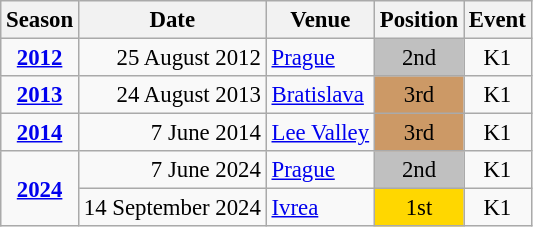<table class="wikitable" style="text-align:center; font-size:95%;">
<tr>
<th>Season</th>
<th>Date</th>
<th>Venue</th>
<th>Position</th>
<th>Event</th>
</tr>
<tr>
<td><strong><a href='#'>2012</a></strong></td>
<td align=right>25 August 2012</td>
<td align=left><a href='#'>Prague</a></td>
<td bgcolor=silver>2nd</td>
<td>K1</td>
</tr>
<tr>
<td><strong><a href='#'>2013</a></strong></td>
<td align=right>24 August 2013</td>
<td align=left><a href='#'>Bratislava</a></td>
<td bgcolor=cc9966>3rd</td>
<td>K1</td>
</tr>
<tr>
<td><strong><a href='#'>2014</a></strong></td>
<td align=right>7 June 2014</td>
<td align=left><a href='#'>Lee Valley</a></td>
<td bgcolor=cc9966>3rd</td>
<td>K1</td>
</tr>
<tr>
<td rowspan=2><strong><a href='#'>2024</a></strong></td>
<td align=right>7 June 2024</td>
<td align=left><a href='#'>Prague</a></td>
<td bgcolor=silver>2nd</td>
<td>K1</td>
</tr>
<tr>
<td align=right>14 September 2024</td>
<td align=left><a href='#'>Ivrea</a></td>
<td bgcolor=gold>1st</td>
<td>K1</td>
</tr>
</table>
